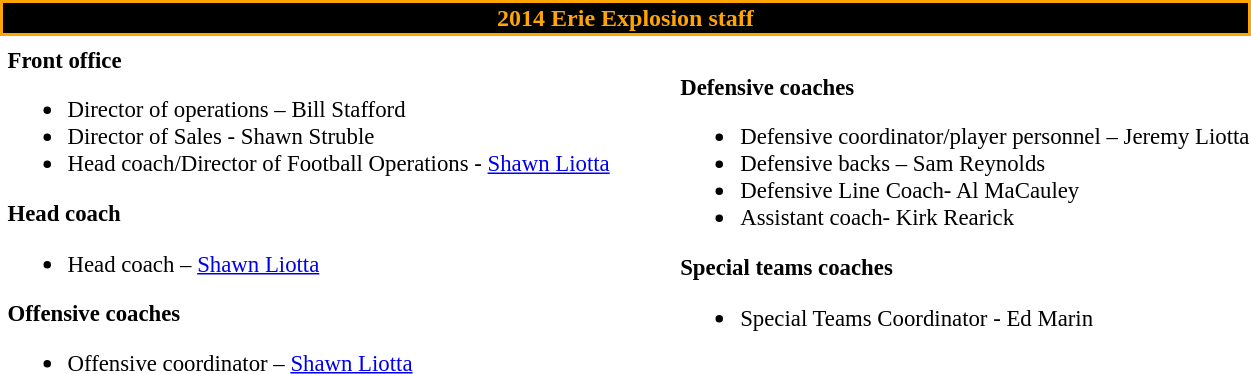<table class="toccolours" style="text-align: left;">
<tr>
<th colspan="7" style="background:#000; color:#FFA500; text-align: center; border:2px solid #FFA500;"><strong>2014 Erie Explosion staff</strong></th>
</tr>
<tr>
<td colspan=7 align="right"></td>
</tr>
<tr>
<td valign="top"></td>
<td style="font-size: 95%;" valign="top"><strong>Front office</strong><br><ul><li>Director of operations – Bill Stafford</li><li>Director of Sales - Shawn Struble</li><li>Head coach/Director of Football Operations - <a href='#'>Shawn Liotta</a></li></ul><strong>Head coach</strong><ul><li>Head coach – <a href='#'>Shawn Liotta</a></li></ul><strong>Offensive coaches</strong><ul><li>Offensive coordinator – <a href='#'>Shawn Liotta</a></li></ul></td>
<td width="35"> </td>
<td valign="top"></td>
<td style="font-size: 95%;" valign="top"><br><strong>Defensive coaches</strong><ul><li>Defensive coordinator/player personnel – Jeremy Liotta</li><li>Defensive backs – Sam Reynolds</li><li>Defensive Line Coach- Al MaCauley</li><li>Assistant coach- Kirk Rearick</li></ul><strong>Special teams coaches</strong><ul><li>Special Teams Coordinator - Ed Marin</li></ul></td>
</tr>
</table>
